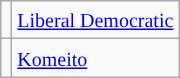<table class=wikitable>
<tr>
<td></td>
<td><small><a href='#'>Liberal Democratic</a></small></td>
</tr>
<tr>
<td></td>
<td><small><a href='#'>Komeito</a></small></td>
</tr>
</table>
